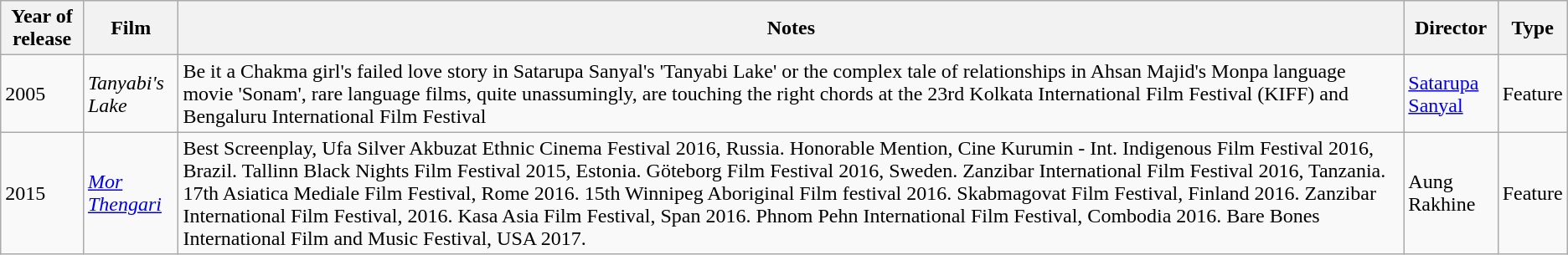<table class="wikitable sortable">
<tr>
<th>Year of release</th>
<th>Film</th>
<th>Notes</th>
<th>Director</th>
<th>Type</th>
</tr>
<tr>
<td>2005</td>
<td><em>Tanyabi's Lake</em></td>
<td>Be it a Chakma girl's failed love story in Satarupa Sanyal's 'Tanyabi Lake' or the complex tale of relationships in Ahsan Majid's Monpa language movie 'Sonam', rare language films, quite unassumingly, are touching the right chords at the 23rd Kolkata International Film Festival (KIFF) and Bengaluru International Film Festival</td>
<td><a href='#'>Satarupa Sanyal</a></td>
<td>Feature</td>
</tr>
<tr>
<td>2015</td>
<td><em><a href='#'>Mor Thengari</a></em></td>
<td>Best Screenplay, Ufa Silver Akbuzat Ethnic Cinema Festival 2016, Russia. Honorable Mention, Cine Kurumin - Int. Indigenous Film Festival 2016, Brazil. Tallinn Black Nights Film Festival 2015, Estonia. Göteborg Film Festival 2016, Sweden. Zanzibar International Film Festival 2016, Tanzania. 17th Asiatica Mediale Film Festival, Rome 2016. 15th Winnipeg Aboriginal Film festival 2016. Skabmagovat Film Festival, Finland 2016. Zanzibar International Film Festival, 2016. Kasa Asia Film Festival, Span 2016. Phnom Pehn International Film Festival, Combodia 2016. Bare Bones International Film and Music Festival, USA 2017.</td>
<td>Aung Rakhine</td>
<td>Feature</td>
</tr>
</table>
